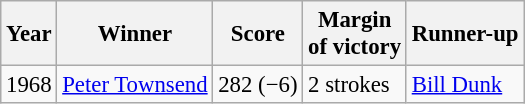<table class="wikitable" style="font-size:95%">
<tr>
<th>Year</th>
<th>Winner</th>
<th>Score</th>
<th>Margin<br>of victory</th>
<th>Runner-up</th>
</tr>
<tr>
<td>1968</td>
<td> <a href='#'>Peter Townsend</a></td>
<td>282 (−6)</td>
<td>2 strokes</td>
<td> <a href='#'>Bill Dunk</a></td>
</tr>
</table>
